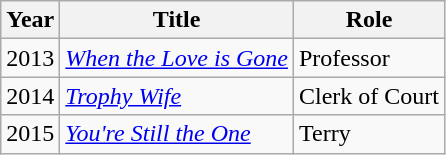<table class="wikitable sortable">
<tr>
<th>Year</th>
<th>Title</th>
<th>Role</th>
</tr>
<tr>
<td>2013</td>
<td><em><a href='#'>When the Love is Gone</a></em></td>
<td>Professor</td>
</tr>
<tr>
<td>2014</td>
<td><em><a href='#'>Trophy Wife</a></em></td>
<td>Clerk of Court</td>
</tr>
<tr>
<td>2015</td>
<td><em><a href='#'>You're Still the One</a></em></td>
<td>Terry</td>
</tr>
</table>
